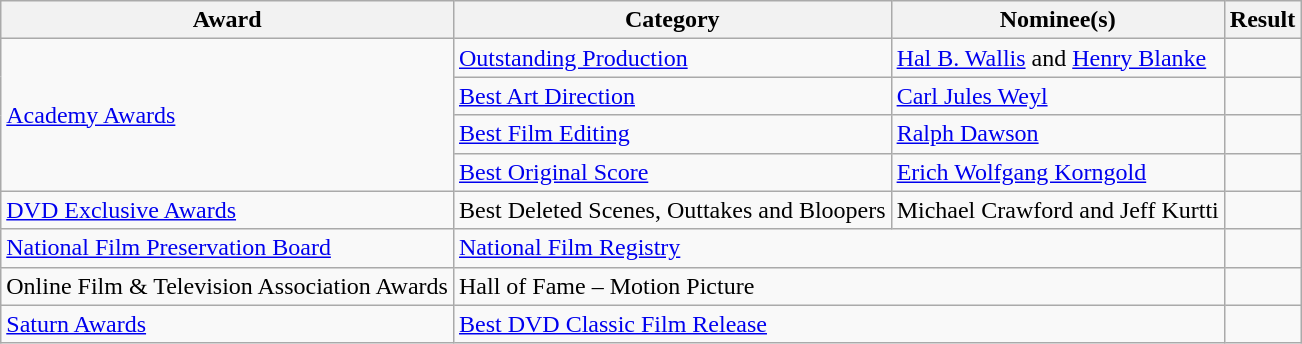<table class="wikitable plainrowheaders">
<tr>
<th>Award</th>
<th>Category</th>
<th>Nominee(s)</th>
<th>Result</th>
</tr>
<tr>
<td rowspan="4"><a href='#'>Academy Awards</a></td>
<td><a href='#'>Outstanding Production</a></td>
<td><a href='#'>Hal B. Wallis</a> and <a href='#'>Henry Blanke</a></td>
<td></td>
</tr>
<tr>
<td><a href='#'>Best Art Direction</a></td>
<td><a href='#'>Carl Jules Weyl</a></td>
<td></td>
</tr>
<tr>
<td><a href='#'>Best Film Editing</a></td>
<td><a href='#'>Ralph Dawson</a></td>
<td></td>
</tr>
<tr>
<td><a href='#'>Best Original Score</a></td>
<td><a href='#'>Erich Wolfgang Korngold</a></td>
<td></td>
</tr>
<tr>
<td><a href='#'>DVD Exclusive Awards</a></td>
<td>Best Deleted Scenes, Outtakes and Bloopers</td>
<td>Michael Crawford and Jeff Kurtti</td>
<td></td>
</tr>
<tr>
<td><a href='#'>National Film Preservation Board</a></td>
<td colspan="2"><a href='#'>National Film Registry</a></td>
<td></td>
</tr>
<tr>
<td>Online Film & Television Association Awards</td>
<td colspan="2">Hall of Fame – Motion Picture</td>
<td></td>
</tr>
<tr>
<td><a href='#'>Saturn Awards</a></td>
<td colspan="2"><a href='#'>Best DVD Classic Film Release</a></td>
<td></td>
</tr>
</table>
